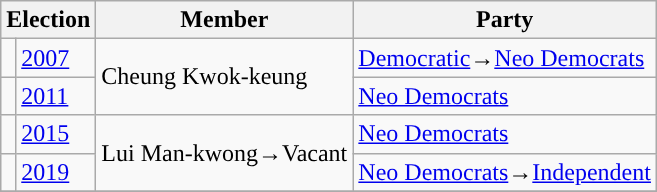<table class="wikitable">
<tr>
<th colspan="2">Election</th>
<th>Member</th>
<th>Party</th>
</tr>
<tr>
<td style="background-color: "></td>
<td><a href='#'>2007</a></td>
<td rowspan=2>Cheung Kwok-keung</td>
<td><a href='#'>Democratic</a>→<a href='#'>Neo Democrats</a></td>
</tr>
<tr>
<td style="background-color: "></td>
<td><a href='#'>2011</a></td>
<td><a href='#'>Neo Democrats</a></td>
</tr>
<tr>
<td style="background-color: "></td>
<td><a href='#'>2015</a></td>
<td rowspan=2>Lui Man-kwong→Vacant</td>
<td><a href='#'>Neo Democrats</a></td>
</tr>
<tr>
<td style="background-color: "></td>
<td><a href='#'>2019</a></td>
<td><a href='#'>Neo Democrats</a>→<a href='#'>Independent</a></td>
</tr>
<tr>
</tr>
</table>
